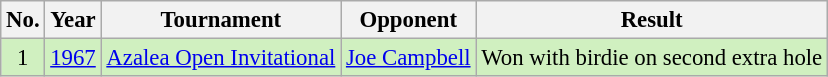<table class="wikitable" style="font-size:95%;">
<tr>
<th>No.</th>
<th>Year</th>
<th>Tournament</th>
<th>Opponent</th>
<th>Result</th>
</tr>
<tr style="background:#D0F0C0;">
<td align=center>1</td>
<td><a href='#'>1967</a></td>
<td><a href='#'>Azalea Open Invitational</a></td>
<td> <a href='#'>Joe Campbell</a></td>
<td>Won with birdie on second extra hole</td>
</tr>
</table>
